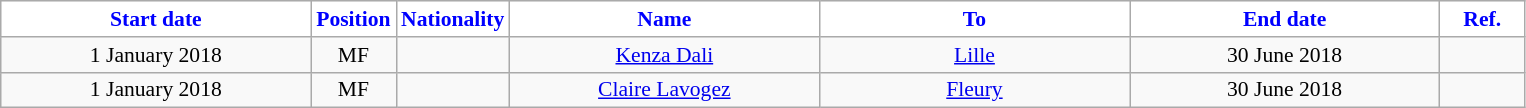<table class="wikitable" style="text-align:center; font-size:90%; ">
<tr>
<th style="background:#FFFFFF; color:blue; width:200px;">Start date</th>
<th style="background:#FFFFFF; color:blue; width:50px;">Position</th>
<th style="background:#FFFFFF; color:blue; width:50px;">Nationality</th>
<th style="background:#FFFFFF; color:blue; width:200px;">Name</th>
<th style="background:#FFFFFF; color:blue; width:200px;">To</th>
<th style="background:#FFFFFF; color:blue; width:200px;">End date</th>
<th style="background:#FFFFFF; color:blue; width:50px;">Ref.</th>
</tr>
<tr>
<td>1 January 2018</td>
<td>MF</td>
<td></td>
<td><a href='#'>Kenza Dali</a></td>
<td><a href='#'>Lille</a></td>
<td>30 June 2018</td>
<td></td>
</tr>
<tr>
<td>1 January 2018</td>
<td>MF</td>
<td></td>
<td><a href='#'>Claire Lavogez</a></td>
<td><a href='#'>Fleury</a></td>
<td>30 June 2018</td>
<td></td>
</tr>
</table>
